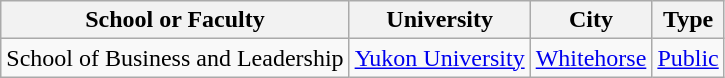<table class="wikitable sortable mw-collapsible mw-collapsed">
<tr>
<th>School or Faculty</th>
<th>University</th>
<th>City</th>
<th>Type</th>
</tr>
<tr>
<td>School of Business and Leadership</td>
<td><a href='#'>Yukon University</a></td>
<td><a href='#'>Whitehorse</a></td>
<td><a href='#'>Public</a></td>
</tr>
</table>
